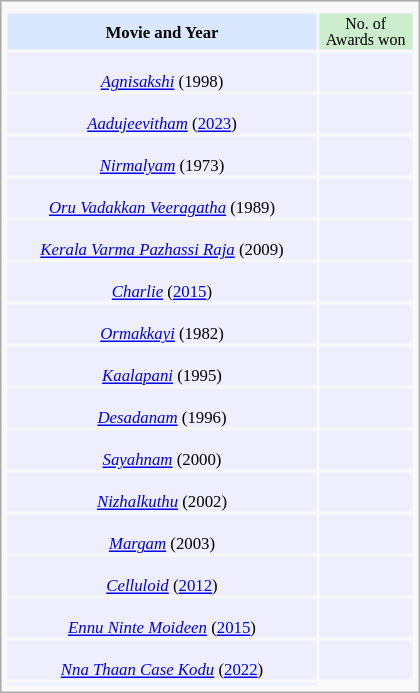<table class="infobox" style="width: 25em; text-align: center; font-size: 70%; vertical-align: middle;">
<tr>
<td colspan="3" style="text-align:center;"></td>
</tr>
<tr style="background:#d9e8ff; text-align:center;">
<th style="vertical-align: middle;">Movie and Year</th>
<td style="background:#cec; font-size:8pt; width:60px;">No. of Awards won</td>
</tr>
<tr style="background:#eef;">
<td style="text-align:center;"><br><em><a href='#'>Agnisakshi</a></em> (1998)</td>
<td></td>
</tr>
<tr style="background:#eef;">
<td style="text-align:center;"><br><em><a href='#'>Aadujeevitham</a></em> (<a href='#'>2023</a>)</td>
<td></td>
</tr>
<tr style="background:#eef;">
<td style="text-align:center;"><br><em><a href='#'>Nirmalyam</a></em> (1973)</td>
<td></td>
</tr>
<tr style="background:#eef;">
<td style="text-align:center;"><br><em><a href='#'>Oru Vadakkan Veeragatha</a></em> (1989)</td>
<td></td>
</tr>
<tr style="background:#eef;">
<td style="text-align:center;"><br><em><a href='#'>Kerala Varma Pazhassi Raja</a></em> (2009)</td>
<td></td>
</tr>
<tr style="background:#eef;">
<td style="text-align:center;"><br><em><a href='#'>Charlie</a></em> (<a href='#'>2015</a>)</td>
<td></td>
</tr>
<tr style="background:#eef;">
<td style="text-align:center;"><br><em><a href='#'>Ormakkayi</a></em> (1982)</td>
<td></td>
</tr>
<tr style="background:#eef;">
<td style="text-align:center;"><br><em><a href='#'>Kaalapani</a></em> (1995)</td>
<td></td>
</tr>
<tr style="background:#eef;">
<td style="text-align:center;"><br><em><a href='#'>Desadanam</a></em> (1996)</td>
<td></td>
</tr>
<tr style="background:#eef;">
<td style="text-align:center;"><br><em><a href='#'>Sayahnam</a></em> (2000)</td>
<td></td>
</tr>
<tr style="background:#eef;">
<td style="text-align:center;"><br><em><a href='#'>Nizhalkuthu</a></em> (2002)</td>
<td></td>
</tr>
<tr style="background:#eef;">
<td style="text-align:center;"><br><em><a href='#'>Margam</a></em> (2003)</td>
<td></td>
</tr>
<tr style="background:#eef;">
<td style="text-align:center;"><br><em><a href='#'>Celluloid</a></em> (<a href='#'>2012</a>)</td>
<td></td>
</tr>
<tr style="background:#eef;">
<td style="text-align:center;"><br><em><a href='#'>Ennu Ninte Moideen</a></em> (<a href='#'>2015</a>)</td>
<td></td>
</tr>
<tr style="background:#eef;">
<td style="text-align:center;"><br><em><a href='#'>Nna Thaan Case Kodu</a></em> (<a href='#'>2022</a>)</td>
<td></td>
</tr>
<tr style="background:#eef;">
<td style="text-align:center;"></td>
</tr>
</table>
